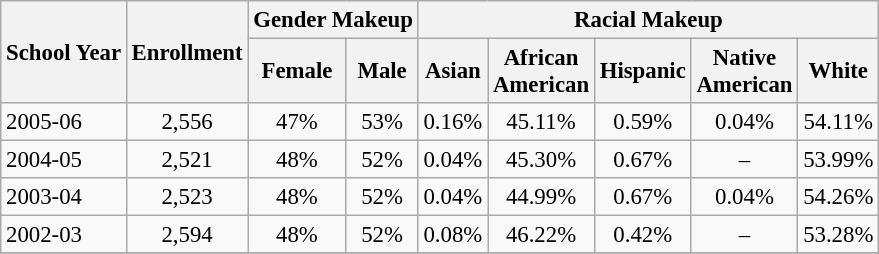<table class="wikitable" style="font-size: 95%;">
<tr>
<th rowspan="2">School Year</th>
<th rowspan="2">Enrollment</th>
<th colspan="2">Gender Makeup</th>
<th colspan="5">Racial Makeup</th>
</tr>
<tr>
<th>Female</th>
<th>Male</th>
<th>Asian</th>
<th>African <br>American</th>
<th>Hispanic</th>
<th>Native <br>American</th>
<th>White</th>
</tr>
<tr>
<td align="left">2005-06</td>
<td align="center">2,556</td>
<td align="center">47%</td>
<td align="center">53%</td>
<td align="center">0.16%</td>
<td align="center">45.11%</td>
<td align="center">0.59%</td>
<td align="center">0.04%</td>
<td align="center">54.11%</td>
</tr>
<tr>
<td align="left">2004-05</td>
<td align="center">2,521</td>
<td align="center">48%</td>
<td align="center">52%</td>
<td align="center">0.04%</td>
<td align="center">45.30%</td>
<td align="center">0.67%</td>
<td align="center">–</td>
<td align="center">53.99%</td>
</tr>
<tr>
<td align="left">2003-04</td>
<td align="center">2,523</td>
<td align="center">48%</td>
<td align="center">52%</td>
<td align="center">0.04%</td>
<td align="center">44.99%</td>
<td align="center">0.67%</td>
<td align="center">0.04%</td>
<td align="center">54.26%</td>
</tr>
<tr>
<td align="left">2002-03</td>
<td align="center">2,594</td>
<td align="center">48%</td>
<td align="center">52%</td>
<td align="center">0.08%</td>
<td align="center">46.22%</td>
<td align="center">0.42%</td>
<td align="center">–</td>
<td align="center">53.28%</td>
</tr>
<tr>
</tr>
</table>
